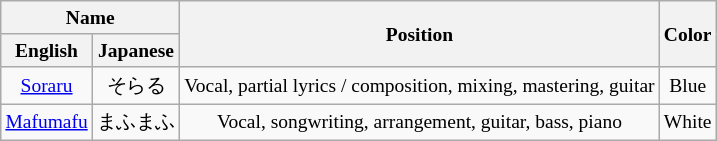<table class="sortable wikitable" style="text-align:center;font-size:small">
<tr>
<th colspan="2" class="unsortable">Name</th>
<th rowspan="2">Position</th>
<th rowspan="2">Color</th>
</tr>
<tr>
<th>English</th>
<th>Japanese</th>
</tr>
<tr>
<td align="center"><a href='#'>Soraru</a></td>
<td align="center">そらる</td>
<td>Vocal, partial lyrics / composition, mixing, mastering, guitar</td>
<td> Blue</td>
</tr>
<tr>
<td align="center"><a href='#'>Mafumafu</a></td>
<td align="center">まふまふ</td>
<td>Vocal, songwriting, arrangement, guitar, bass, piano</td>
<td> White</td>
</tr>
</table>
